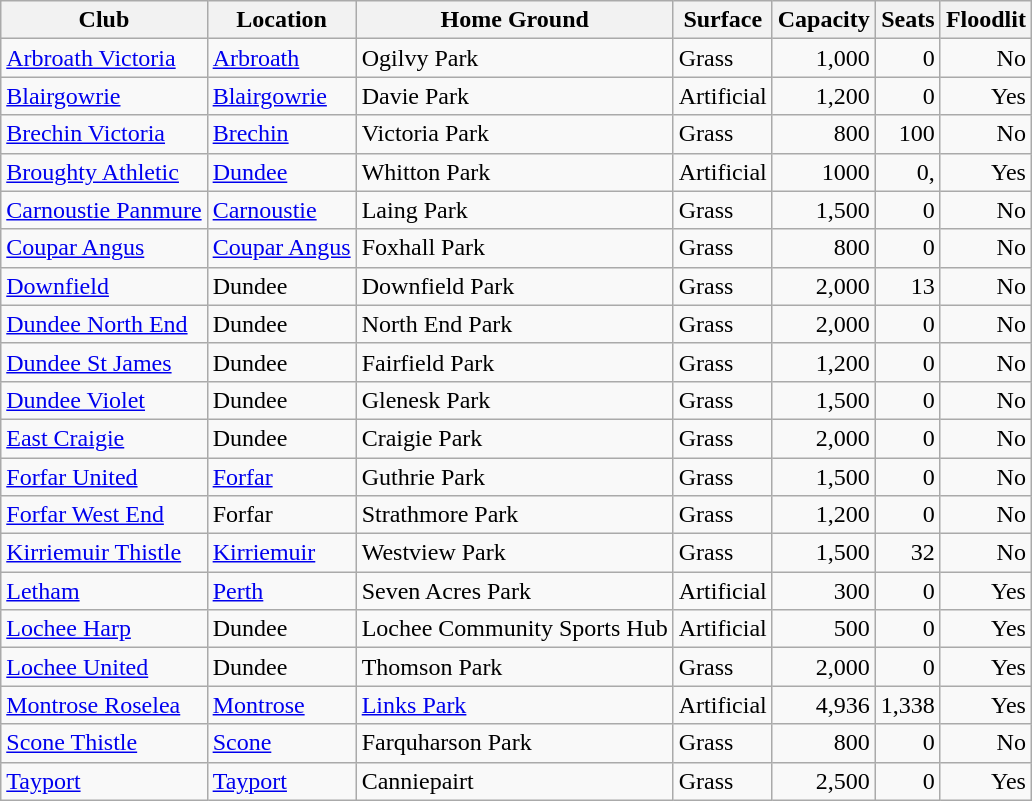<table class="wikitable sortable">
<tr>
<th>Club</th>
<th>Location</th>
<th>Home Ground</th>
<th>Surface</th>
<th data-sort-type="number">Capacity</th>
<th data-sort-type="number">Seats</th>
<th>Floodlit</th>
</tr>
<tr>
<td><a href='#'>Arbroath Victoria</a></td>
<td><a href='#'>Arbroath</a></td>
<td>Ogilvy Park</td>
<td>Grass</td>
<td align=right>1,000</td>
<td align=right>0</td>
<td align=right>No</td>
</tr>
<tr>
<td><a href='#'>Blairgowrie</a></td>
<td><a href='#'>Blairgowrie</a></td>
<td>Davie Park</td>
<td>Artificial</td>
<td align=right>1,200</td>
<td align=right>0</td>
<td align=right>Yes</td>
</tr>
<tr>
<td><a href='#'>Brechin Victoria</a></td>
<td><a href='#'>Brechin</a></td>
<td>Victoria Park</td>
<td>Grass</td>
<td align=right>800</td>
<td align=right>100</td>
<td align=right>No</td>
</tr>
<tr>
<td><a href='#'>Broughty Athletic</a></td>
<td><a href='#'>Dundee</a></td>
<td>Whitton Park</td>
<td>Artificial</td>
<td align=right>1000</td>
<td align=right>0,</td>
<td align=right>Yes</td>
</tr>
<tr>
<td><a href='#'>Carnoustie Panmure</a></td>
<td><a href='#'>Carnoustie</a></td>
<td>Laing Park</td>
<td>Grass</td>
<td align=right>1,500</td>
<td align=right>0</td>
<td align=right>No</td>
</tr>
<tr>
<td><a href='#'>Coupar Angus</a></td>
<td><a href='#'>Coupar Angus</a></td>
<td>Foxhall Park</td>
<td>Grass</td>
<td align=right>800</td>
<td align=right>0</td>
<td align=right>No</td>
</tr>
<tr>
<td><a href='#'>Downfield</a></td>
<td>Dundee</td>
<td>Downfield Park</td>
<td>Grass</td>
<td align=right>2,000</td>
<td align=right>13</td>
<td align=right>No</td>
</tr>
<tr>
<td><a href='#'>Dundee North End</a></td>
<td>Dundee</td>
<td>North End Park</td>
<td>Grass</td>
<td align=right>2,000</td>
<td align=right>0</td>
<td align=right>No</td>
</tr>
<tr>
<td><a href='#'>Dundee St James</a></td>
<td>Dundee</td>
<td>Fairfield Park</td>
<td>Grass</td>
<td align=right>1,200</td>
<td align=right>0</td>
<td align=right>No</td>
</tr>
<tr>
<td><a href='#'>Dundee Violet</a></td>
<td>Dundee</td>
<td>Glenesk Park</td>
<td>Grass</td>
<td align=right>1,500</td>
<td align=right>0</td>
<td align=right>No</td>
</tr>
<tr>
<td><a href='#'>East Craigie</a></td>
<td>Dundee</td>
<td>Craigie Park</td>
<td>Grass</td>
<td align=right>2,000</td>
<td align=right>0</td>
<td align=right>No</td>
</tr>
<tr>
<td><a href='#'>Forfar United</a></td>
<td><a href='#'>Forfar</a></td>
<td>Guthrie Park</td>
<td>Grass</td>
<td align=right>1,500</td>
<td align=right>0</td>
<td align=right>No</td>
</tr>
<tr>
<td><a href='#'>Forfar West End</a></td>
<td>Forfar</td>
<td>Strathmore Park</td>
<td>Grass</td>
<td align=right>1,200</td>
<td align=right>0</td>
<td align=right>No</td>
</tr>
<tr>
<td><a href='#'>Kirriemuir Thistle</a></td>
<td><a href='#'>Kirriemuir</a></td>
<td>Westview Park</td>
<td>Grass</td>
<td align=right>1,500</td>
<td align=right>32</td>
<td align=right>No</td>
</tr>
<tr>
<td><a href='#'>Letham</a></td>
<td><a href='#'>Perth</a></td>
<td>Seven Acres Park</td>
<td>Artificial</td>
<td align=right>300</td>
<td align=right>0</td>
<td align=right>Yes</td>
</tr>
<tr>
<td><a href='#'>Lochee Harp</a></td>
<td>Dundee</td>
<td>Lochee Community Sports Hub</td>
<td>Artificial</td>
<td align=right>500</td>
<td align=right>0</td>
<td align=right>Yes</td>
</tr>
<tr>
<td><a href='#'>Lochee United</a> </td>
<td>Dundee</td>
<td>Thomson Park</td>
<td>Grass</td>
<td align=right>2,000</td>
<td align=right>0</td>
<td align=right>Yes</td>
</tr>
<tr>
<td><a href='#'>Montrose Roselea</a></td>
<td><a href='#'>Montrose</a></td>
<td><a href='#'>Links Park</a></td>
<td>Artificial</td>
<td align=right>4,936</td>
<td align=right>1,338</td>
<td align=right>Yes</td>
</tr>
<tr>
<td><a href='#'>Scone Thistle</a></td>
<td><a href='#'>Scone</a></td>
<td>Farquharson Park</td>
<td>Grass</td>
<td align=right>800</td>
<td align=right>0</td>
<td align=right>No</td>
</tr>
<tr>
<td><a href='#'>Tayport</a> </td>
<td><a href='#'>Tayport</a></td>
<td>Canniepairt</td>
<td>Grass</td>
<td align=right>2,500</td>
<td align=right>0</td>
<td align=right>Yes</td>
</tr>
</table>
